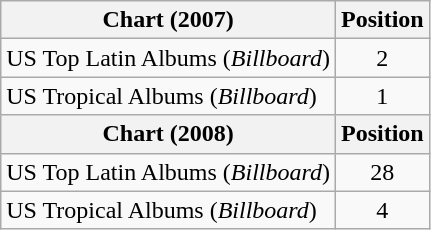<table class="wikitable plainrowheaders">
<tr>
<th>Chart (2007)</th>
<th>Position</th>
</tr>
<tr>
<td>US Top Latin Albums (<em>Billboard</em>)</td>
<td style="text-align:center;">2</td>
</tr>
<tr>
<td>US Tropical Albums (<em>Billboard</em>)</td>
<td style="text-align:center;">1</td>
</tr>
<tr>
<th>Chart (2008)</th>
<th>Position</th>
</tr>
<tr>
<td>US Top Latin Albums (<em>Billboard</em>)</td>
<td style="text-align:center;">28</td>
</tr>
<tr>
<td>US Tropical Albums (<em>Billboard</em>)</td>
<td style="text-align:center;">4</td>
</tr>
</table>
